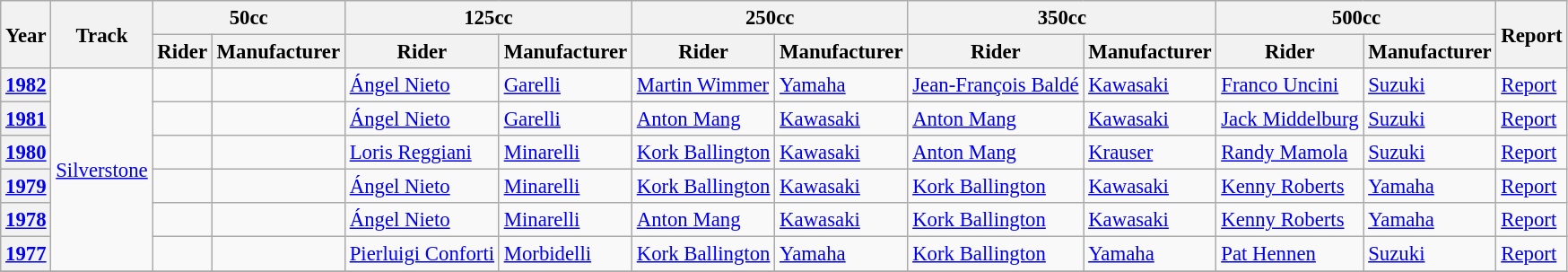<table class="wikitable" style="font-size: 95%;">
<tr>
<th rowspan=2>Year</th>
<th rowspan=2>Track</th>
<th colspan=2>50cc</th>
<th colspan=2>125cc</th>
<th colspan=2>250cc</th>
<th colspan=2>350cc</th>
<th colspan=2>500cc</th>
<th rowspan=2>Report</th>
</tr>
<tr>
<th>Rider</th>
<th>Manufacturer</th>
<th>Rider</th>
<th>Manufacturer</th>
<th>Rider</th>
<th>Manufacturer</th>
<th>Rider</th>
<th>Manufacturer</th>
<th>Rider</th>
<th>Manufacturer</th>
</tr>
<tr>
<th><a href='#'>1982</a></th>
<td rowspan="6"><a href='#'>Silverstone</a></td>
<td></td>
<td></td>
<td> <a href='#'>Ángel Nieto</a></td>
<td><a href='#'>Garelli</a></td>
<td> <a href='#'>Martin Wimmer</a></td>
<td><a href='#'>Yamaha</a></td>
<td> <a href='#'>Jean-François Baldé</a></td>
<td><a href='#'>Kawasaki</a></td>
<td> <a href='#'>Franco Uncini</a></td>
<td><a href='#'>Suzuki</a></td>
<td><a href='#'>Report</a></td>
</tr>
<tr>
<th><a href='#'>1981</a></th>
<td></td>
<td></td>
<td> <a href='#'>Ángel Nieto</a></td>
<td><a href='#'>Garelli</a></td>
<td> <a href='#'>Anton Mang</a></td>
<td><a href='#'>Kawasaki</a></td>
<td> <a href='#'>Anton Mang</a></td>
<td><a href='#'>Kawasaki</a></td>
<td> <a href='#'>Jack Middelburg</a></td>
<td><a href='#'>Suzuki</a></td>
<td><a href='#'>Report</a></td>
</tr>
<tr>
<th><a href='#'>1980</a></th>
<td></td>
<td></td>
<td> <a href='#'>Loris Reggiani</a></td>
<td><a href='#'>Minarelli</a></td>
<td> <a href='#'>Kork Ballington</a></td>
<td><a href='#'>Kawasaki</a></td>
<td> <a href='#'>Anton Mang</a></td>
<td><a href='#'>Krauser</a></td>
<td> <a href='#'>Randy Mamola</a></td>
<td><a href='#'>Suzuki</a></td>
<td><a href='#'>Report</a></td>
</tr>
<tr>
<th><a href='#'>1979</a></th>
<td></td>
<td></td>
<td> <a href='#'>Ángel Nieto</a></td>
<td><a href='#'>Minarelli</a></td>
<td> <a href='#'>Kork Ballington</a></td>
<td><a href='#'>Kawasaki</a></td>
<td> <a href='#'>Kork Ballington</a></td>
<td><a href='#'>Kawasaki</a></td>
<td> <a href='#'>Kenny Roberts</a></td>
<td><a href='#'>Yamaha</a></td>
<td><a href='#'>Report</a></td>
</tr>
<tr>
<th><a href='#'>1978</a></th>
<td></td>
<td></td>
<td> <a href='#'>Ángel Nieto</a></td>
<td><a href='#'>Minarelli</a></td>
<td> <a href='#'>Anton Mang</a></td>
<td><a href='#'>Kawasaki</a></td>
<td> <a href='#'>Kork Ballington</a></td>
<td><a href='#'>Kawasaki</a></td>
<td> <a href='#'>Kenny Roberts</a></td>
<td><a href='#'>Yamaha</a></td>
<td><a href='#'>Report</a></td>
</tr>
<tr>
<th><a href='#'>1977</a></th>
<td></td>
<td></td>
<td> <a href='#'>Pierluigi Conforti</a></td>
<td><a href='#'>Morbidelli</a></td>
<td> <a href='#'>Kork Ballington</a></td>
<td><a href='#'>Yamaha</a></td>
<td> <a href='#'>Kork Ballington</a></td>
<td><a href='#'>Yamaha</a></td>
<td> <a href='#'>Pat Hennen</a></td>
<td><a href='#'>Suzuki</a></td>
<td><a href='#'>Report</a></td>
</tr>
<tr>
</tr>
</table>
